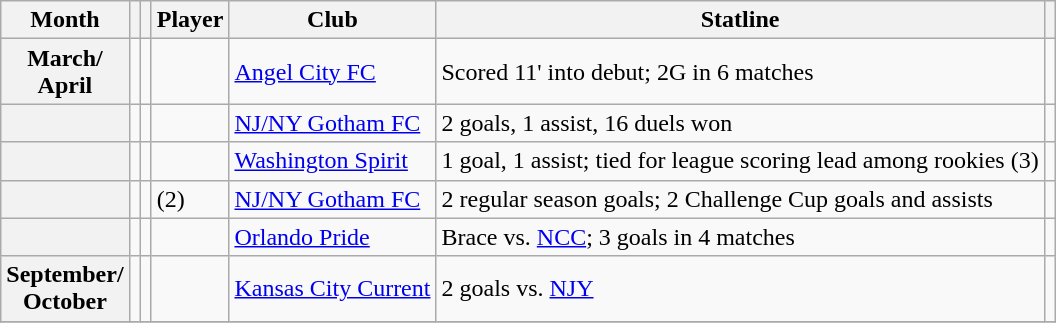<table class="wikitable sortable">
<tr>
<th scope="col">Month</th>
<th scope="col"></th>
<th scope="col"></th>
<th scope="col">Player</th>
<th scope="col">Club</th>
<th scope="col">Statline</th>
<th scope="col"></th>
</tr>
<tr>
<th scope="row">March/<br>April</th>
<td></td>
<td></td>
<td></td>
<td><a href='#'>Angel City FC</a></td>
<td>Scored 11' into debut; 2G in 6 matches</td>
<td></td>
</tr>
<tr>
<th scope="row"></th>
<td></td>
<td></td>
<td></td>
<td><a href='#'>NJ/NY Gotham FC</a></td>
<td>2 goals, 1 assist, 16 duels won</td>
<td></td>
</tr>
<tr>
<th scope="row"></th>
<td></td>
<td></td>
<td></td>
<td><a href='#'>Washington Spirit</a></td>
<td>1 goal, 1 assist; tied for league scoring lead among rookies (3)</td>
<td></td>
</tr>
<tr>
<th scope="row"></th>
<td></td>
<td></td>
<td> (2)</td>
<td><a href='#'>NJ/NY Gotham FC</a></td>
<td>2 regular season goals; 2 Challenge Cup goals and assists</td>
<td></td>
</tr>
<tr>
<th scope="row"></th>
<td></td>
<td></td>
<td></td>
<td><a href='#'>Orlando Pride</a></td>
<td>Brace vs. <a href='#'>NCC</a>; 3 goals in 4 matches</td>
<td></td>
</tr>
<tr>
<th scope="row">September/<br>October</th>
<td></td>
<td></td>
<td></td>
<td><a href='#'>Kansas City Current</a></td>
<td>2 goals vs. <a href='#'>NJY</a></td>
<td></td>
</tr>
<tr>
</tr>
</table>
